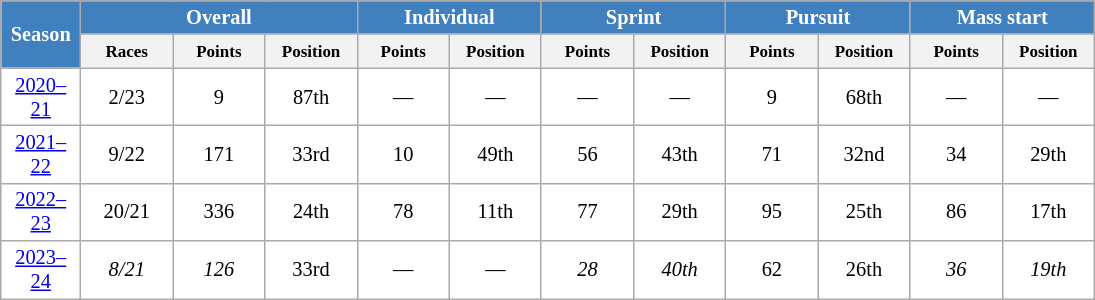<table class="wikitable" style="font-size:85%; text-align:center; border:grey solid 1px; border-collapse:collapse; background:#ffffff;">
<tr class="hintergrundfarbe5">
</tr>
<tr style="background:#efefef;">
<th style="background-color:#4180be; color:white; width:40px;" rowspan="2"> Season </th>
<th colspan="3" style="background-color:#4180be; color:white; width:115px;">Overall</th>
<th colspan="2" style="background-color:#4180be; color:white; width:115px;">Individual</th>
<th colspan="2" style="background-color:#4180be; color:white; width:115px;">Sprint</th>
<th colspan="2" style="background-color:#4180be; color:white; width:115px;">Pursuit</th>
<th colspan="2" style="background-color:#4180be; color:white; width:115px;">Mass start</th>
</tr>
<tr class="hintergrundfarbe5">
<th style="width:55px;"><small>Races</small></th>
<th style="width:55px;"><small>Points</small></th>
<th style="width:55px;"><small>Position</small></th>
<th style="width:55px;"><small>Points</small></th>
<th style="width:55px;"><small>Position</small></th>
<th style="width:55px;"><small>Points</small></th>
<th style="width:55px;"><small>Position</small></th>
<th style="width:55px;"><small>Points</small></th>
<th style="width:55px;"><small>Position</small></th>
<th style="width:55px;"><small>Points</small></th>
<th style="width:55px;"><small>Position</small></th>
</tr>
<tr>
<td><a href='#'>2020–21</a></td>
<td>2/23</td>
<td>9</td>
<td>87th</td>
<td>—</td>
<td>—</td>
<td>—</td>
<td>—</td>
<td>9</td>
<td>68th</td>
<td>—</td>
<td>—</td>
</tr>
<tr>
<td><a href='#'>2021–22</a></td>
<td>9/22</td>
<td>171</td>
<td>33rd</td>
<td>10</td>
<td>49th</td>
<td>56</td>
<td>43th</td>
<td>71</td>
<td>32nd</td>
<td>34</td>
<td>29th</td>
</tr>
<tr>
<td><a href='#'>2022–23</a></td>
<td>20/21</td>
<td>336</td>
<td>24th</td>
<td>78</td>
<td>11th</td>
<td>77</td>
<td>29th</td>
<td>95</td>
<td>25th</td>
<td>86</td>
<td>17th</td>
</tr>
<tr>
<td><a href='#'>2023–24</a></td>
<td><em>8/21</em></td>
<td><em>126</em></td>
<td>33rd</td>
<td>—</td>
<td>—</td>
<td><em>28</em></td>
<td><em>40th</em></td>
<td>62</td>
<td>26th</td>
<td><em>36</em></td>
<td><em>19th</em></td>
</tr>
</table>
